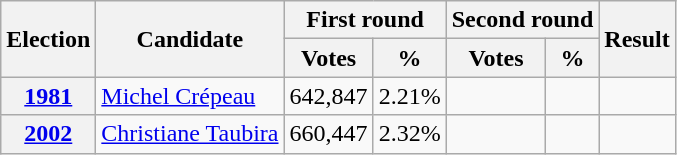<table class="wikitable">
<tr>
<th rowspan=2>Election</th>
<th rowspan=2>Candidate</th>
<th colspan=2>First round</th>
<th colspan=2>Second round</th>
<th rowspan=2>Result</th>
</tr>
<tr>
<th>Votes</th>
<th>%</th>
<th>Votes</th>
<th>%</th>
</tr>
<tr>
<th><a href='#'>1981</a></th>
<td><a href='#'>Michel Crépeau</a></td>
<td>642,847</td>
<td>2.21%</td>
<td></td>
<td></td>
<td></td>
</tr>
<tr>
<th><a href='#'>2002</a></th>
<td><a href='#'>Christiane Taubira</a></td>
<td>660,447</td>
<td>2.32%</td>
<td></td>
<td></td>
<td></td>
</tr>
</table>
